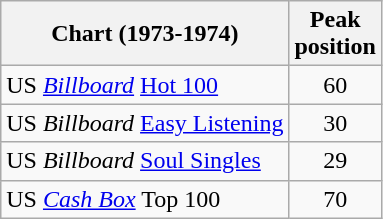<table class="wikitable sortable">
<tr>
<th>Chart (1973-1974)</th>
<th>Peak<br>position</th>
</tr>
<tr>
<td>US <em><a href='#'>Billboard</a></em> <a href='#'>Hot 100</a></td>
<td style="text-align:center;">60</td>
</tr>
<tr>
<td>US <em>Billboard</em> <a href='#'>Easy Listening</a></td>
<td style="text-align:center;">30</td>
</tr>
<tr>
<td>US <em>Billboard</em> <a href='#'>Soul Singles</a></td>
<td style="text-align:center;">29</td>
</tr>
<tr>
<td>US <a href='#'><em>Cash Box</em></a> Top 100</td>
<td align="center">70</td>
</tr>
</table>
